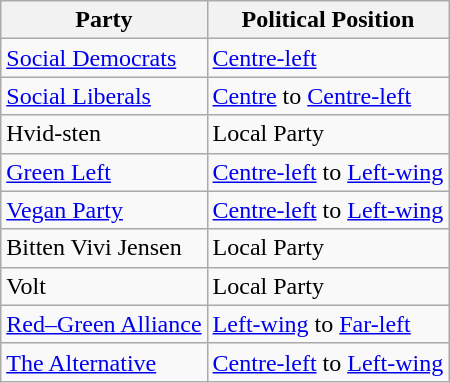<table class="wikitable mw-collapsible mw-collapsed">
<tr>
<th>Party</th>
<th>Political Position</th>
</tr>
<tr>
<td><a href='#'>Social Democrats</a></td>
<td><a href='#'>Centre-left</a></td>
</tr>
<tr>
<td><a href='#'>Social Liberals</a></td>
<td><a href='#'>Centre</a> to <a href='#'>Centre-left</a></td>
</tr>
<tr>
<td>Hvid-sten</td>
<td>Local Party</td>
</tr>
<tr>
<td><a href='#'>Green Left</a></td>
<td><a href='#'>Centre-left</a> to <a href='#'>Left-wing</a></td>
</tr>
<tr>
<td><a href='#'>Vegan Party</a></td>
<td><a href='#'>Centre-left</a> to <a href='#'>Left-wing</a></td>
</tr>
<tr>
<td>Bitten Vivi Jensen</td>
<td>Local Party</td>
</tr>
<tr>
<td>Volt</td>
<td>Local Party</td>
</tr>
<tr>
<td><a href='#'>Red–Green Alliance</a></td>
<td><a href='#'>Left-wing</a> to <a href='#'>Far-left</a></td>
</tr>
<tr>
<td><a href='#'>The Alternative</a></td>
<td><a href='#'>Centre-left</a> to <a href='#'>Left-wing</a></td>
</tr>
</table>
